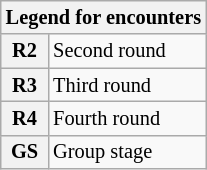<table class="wikitable" style="font-size: 85%">
<tr>
<th colspan="2">Legend for encounters</th>
</tr>
<tr>
<th>R2</th>
<td>Second round</td>
</tr>
<tr>
<th>R3</th>
<td>Third round</td>
</tr>
<tr>
<th>R4</th>
<td>Fourth round</td>
</tr>
<tr>
<th>GS</th>
<td>Group stage</td>
</tr>
</table>
